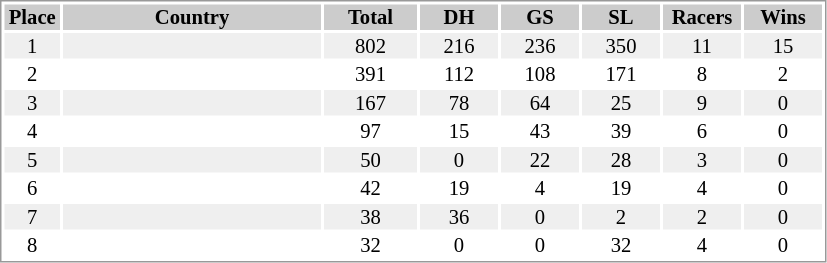<table border="0" style="border: 1px solid #999; background-color:#FFFFFF; text-align:center; font-size:86%; line-height:15px;">
<tr align="center" bgcolor="#CCCCCC">
<th width=35>Place</th>
<th width=170>Country</th>
<th width=60>Total</th>
<th width=50>DH</th>
<th width=50>GS</th>
<th width=50>SL</th>
<th width=50>Racers</th>
<th width=50>Wins</th>
</tr>
<tr bgcolor="#EFEFEF">
<td>1</td>
<td align="left"></td>
<td>802</td>
<td>216</td>
<td>236</td>
<td>350</td>
<td>11</td>
<td>15</td>
</tr>
<tr>
<td>2</td>
<td align="left"></td>
<td>391</td>
<td>112</td>
<td>108</td>
<td>171</td>
<td>8</td>
<td>2</td>
</tr>
<tr bgcolor="#EFEFEF">
<td>3</td>
<td align="left"></td>
<td>167</td>
<td>78</td>
<td>64</td>
<td>25</td>
<td>9</td>
<td>0</td>
</tr>
<tr>
<td>4</td>
<td align="left"></td>
<td>97</td>
<td>15</td>
<td>43</td>
<td>39</td>
<td>6</td>
<td>0</td>
</tr>
<tr bgcolor="#EFEFEF">
<td>5</td>
<td align="left"></td>
<td>50</td>
<td>0</td>
<td>22</td>
<td>28</td>
<td>3</td>
<td>0</td>
</tr>
<tr>
<td>6</td>
<td align="left"></td>
<td>42</td>
<td>19</td>
<td>4</td>
<td>19</td>
<td>4</td>
<td>0</td>
</tr>
<tr bgcolor="#EFEFEF">
<td>7</td>
<td align="left"></td>
<td>38</td>
<td>36</td>
<td>0</td>
<td>2</td>
<td>2</td>
<td>0</td>
</tr>
<tr>
<td>8</td>
<td align="left"></td>
<td>32</td>
<td>0</td>
<td>0</td>
<td>32</td>
<td>4</td>
<td>0</td>
</tr>
</table>
